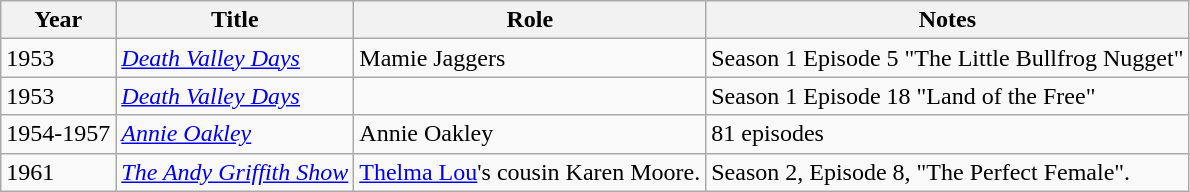<table class="wikitable plainrowheaders sortable">
<tr>
<th scope="col">Year</th>
<th scope="col">Title</th>
<th scope="col">Role</th>
<th scope="col" class="unsortable">Notes</th>
</tr>
<tr>
<td>1953</td>
<td><em><a href='#'>Death Valley Days</a></em></td>
<td>Mamie Jaggers</td>
<td>Season 1 Episode 5 "The Little Bullfrog Nugget"</td>
</tr>
<tr>
<td>1953</td>
<td><em><a href='#'>Death Valley Days</a></em></td>
<td></td>
<td>Season 1 Episode 18 "Land of the Free"</td>
</tr>
<tr>
<td>1954-1957</td>
<td><em><a href='#'>Annie Oakley</a></em></td>
<td>Annie Oakley</td>
<td>81 episodes</td>
</tr>
<tr>
<td>1961</td>
<td><em><a href='#'>The Andy Griffith Show</a></em></td>
<td><a href='#'>Thelma Lou</a>'s cousin Karen Moore.</td>
<td>Season 2, Episode 8, "The Perfect Female".</td>
</tr>
</table>
